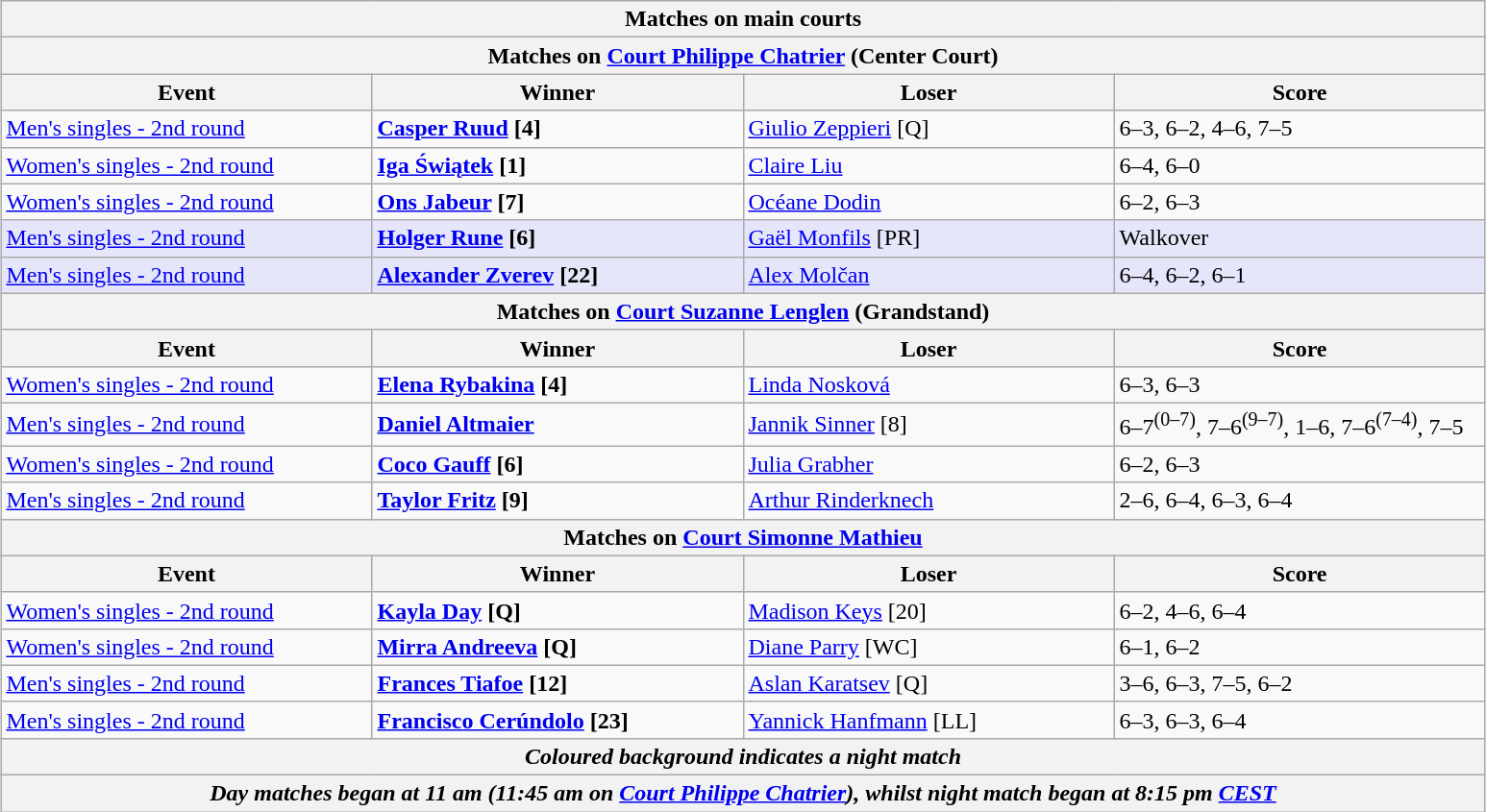<table class="wikitable" style="margin:auto;">
<tr>
<th colspan=4 style=white-space:nowrap>Matches on main courts</th>
</tr>
<tr>
<th colspan=4>Matches on <a href='#'>Court Philippe Chatrier</a> (Center Court)</th>
</tr>
<tr>
<th width=250>Event</th>
<th width=250>Winner</th>
<th width=250>Loser</th>
<th width=250>Score</th>
</tr>
<tr>
<td><a href='#'>Men's singles - 2nd round</a></td>
<td><strong> <a href='#'>Casper Ruud</a> [4]</strong></td>
<td> <a href='#'>Giulio Zeppieri</a> [Q]</td>
<td>6–3, 6–2, 4–6, 7–5</td>
</tr>
<tr>
<td><a href='#'>Women's singles - 2nd round</a></td>
<td><strong> <a href='#'>Iga Świątek</a> [1]</strong></td>
<td> <a href='#'>Claire Liu</a></td>
<td>6–4, 6–0</td>
</tr>
<tr>
<td><a href='#'>Women's singles - 2nd round</a></td>
<td><strong> <a href='#'>Ons Jabeur</a> [7]</strong></td>
<td> <a href='#'>Océane Dodin</a></td>
<td>6–2, 6–3</td>
</tr>
<tr style="background:lavender">
<td><a href='#'>Men's singles - 2nd round</a></td>
<td><strong> <a href='#'>Holger Rune</a> [6]</strong></td>
<td> <a href='#'>Gaël Monfils</a> [PR]</td>
<td>Walkover</td>
</tr>
<tr style="background:lavender">
<td><a href='#'>Men's singles - 2nd round</a></td>
<td><strong> <a href='#'>Alexander Zverev</a> [22]</strong></td>
<td> <a href='#'>Alex Molčan</a></td>
<td>6–4, 6–2, 6–1</td>
</tr>
<tr>
<th colspan=4>Matches on <a href='#'>Court Suzanne Lenglen</a> (Grandstand)</th>
</tr>
<tr>
<th width=250>Event</th>
<th width=250>Winner</th>
<th width=250>Loser</th>
<th width=250>Score</th>
</tr>
<tr>
<td><a href='#'>Women's singles - 2nd round</a></td>
<td><strong> <a href='#'>Elena Rybakina</a> [4]</strong></td>
<td> <a href='#'>Linda Nosková</a></td>
<td>6–3, 6–3</td>
</tr>
<tr>
<td><a href='#'>Men's singles - 2nd round</a></td>
<td><strong> <a href='#'>Daniel Altmaier</a></strong></td>
<td> <a href='#'>Jannik Sinner</a> [8]</td>
<td>6–7<sup>(0–7)</sup>, 7–6<sup>(9–7)</sup>, 1–6, 7–6<sup>(7–4)</sup>, 7–5</td>
</tr>
<tr>
<td><a href='#'>Women's singles - 2nd round</a></td>
<td><strong> <a href='#'>Coco Gauff</a> [6]</strong></td>
<td> <a href='#'>Julia Grabher</a></td>
<td>6–2, 6–3</td>
</tr>
<tr>
<td><a href='#'>Men's singles - 2nd round</a></td>
<td><strong> <a href='#'>Taylor Fritz</a> [9]</strong></td>
<td> <a href='#'>Arthur Rinderknech</a></td>
<td>2–6, 6–4, 6–3, 6–4</td>
</tr>
<tr>
<th colspan=4>Matches on <a href='#'>Court Simonne Mathieu</a></th>
</tr>
<tr>
<th width=250>Event</th>
<th width=250>Winner</th>
<th width=250>Loser</th>
<th width=250>Score</th>
</tr>
<tr>
<td><a href='#'>Women's singles - 2nd round</a></td>
<td><strong> <a href='#'>Kayla Day</a> [Q]</strong></td>
<td> <a href='#'>Madison Keys</a> [20]</td>
<td>6–2, 4–6, 6–4</td>
</tr>
<tr>
<td><a href='#'>Women's singles - 2nd round</a></td>
<td><strong> <a href='#'>Mirra Andreeva</a> [Q]</strong></td>
<td> <a href='#'>Diane Parry</a> [WC]</td>
<td>6–1, 6–2</td>
</tr>
<tr>
<td><a href='#'>Men's singles - 2nd round</a></td>
<td><strong> <a href='#'>Frances Tiafoe</a> [12]</strong></td>
<td> <a href='#'>Aslan Karatsev</a> [Q]</td>
<td>3–6, 6–3, 7–5, 6–2</td>
</tr>
<tr>
<td><a href='#'>Men's singles - 2nd round</a></td>
<td><strong> <a href='#'>Francisco Cerúndolo</a> [23]</strong></td>
<td> <a href='#'>Yannick Hanfmann</a> [LL]</td>
<td>6–3, 6–3, 6–4</td>
</tr>
<tr>
<th colspan=4><em>Coloured background indicates a night match</em></th>
</tr>
<tr>
<th colspan=4><em>Day matches began at 11 am (11:45 am on <a href='#'>Court Philippe Chatrier</a>), whilst night match began at 8:15 pm <a href='#'>CEST</a></em></th>
</tr>
</table>
